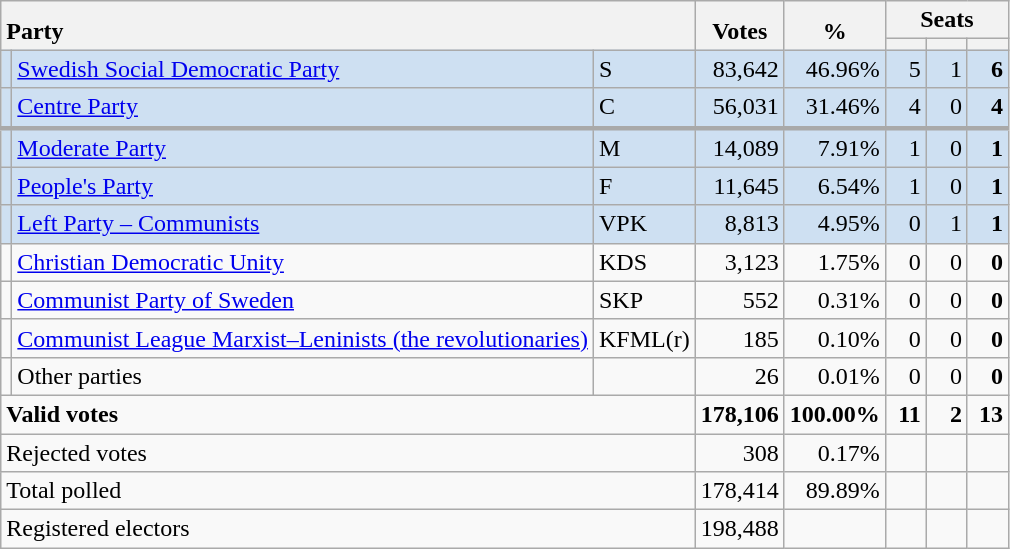<table class="wikitable" border="1" style="text-align:right;">
<tr>
<th style="text-align:left;" valign=bottom rowspan=2 colspan=3>Party</th>
<th align=center valign=bottom rowspan=2 width="50">Votes</th>
<th align=center valign=bottom rowspan=2 width="50">%</th>
<th colspan=3>Seats</th>
</tr>
<tr>
<th align=center valign=bottom width="20"><small></small></th>
<th align=center valign=bottom width="20"><small><a href='#'></a></small></th>
<th align=center valign=bottom width="20"><small></small></th>
</tr>
<tr style="background:#CEE0F2;">
<td></td>
<td align=left style="white-space: nowrap;"><a href='#'>Swedish Social Democratic Party</a></td>
<td align=left>S</td>
<td>83,642</td>
<td>46.96%</td>
<td>5</td>
<td>1</td>
<td><strong>6</strong></td>
</tr>
<tr style="background:#CEE0F2;">
<td></td>
<td align=left><a href='#'>Centre Party</a></td>
<td align=left>C</td>
<td>56,031</td>
<td>31.46%</td>
<td>4</td>
<td>0</td>
<td><strong>4</strong></td>
</tr>
<tr style="background:#CEE0F2; border-top:3px solid darkgray;">
<td></td>
<td align=left><a href='#'>Moderate Party</a></td>
<td align=left>M</td>
<td>14,089</td>
<td>7.91%</td>
<td>1</td>
<td>0</td>
<td><strong>1</strong></td>
</tr>
<tr style="background:#CEE0F2;">
<td></td>
<td align=left><a href='#'>People's Party</a></td>
<td align=left>F</td>
<td>11,645</td>
<td>6.54%</td>
<td>1</td>
<td>0</td>
<td><strong>1</strong></td>
</tr>
<tr style="background:#CEE0F2;">
<td></td>
<td align=left><a href='#'>Left Party – Communists</a></td>
<td align=left>VPK</td>
<td>8,813</td>
<td>4.95%</td>
<td>0</td>
<td>1</td>
<td><strong>1</strong></td>
</tr>
<tr>
<td></td>
<td align=left><a href='#'>Christian Democratic Unity</a></td>
<td align=left>KDS</td>
<td>3,123</td>
<td>1.75%</td>
<td>0</td>
<td>0</td>
<td><strong>0</strong></td>
</tr>
<tr>
<td></td>
<td align=left><a href='#'>Communist Party of Sweden</a></td>
<td align=left>SKP</td>
<td>552</td>
<td>0.31%</td>
<td>0</td>
<td>0</td>
<td><strong>0</strong></td>
</tr>
<tr>
<td></td>
<td align=left><a href='#'>Communist League Marxist–Leninists (the revolutionaries)</a></td>
<td align=left>KFML(r)</td>
<td>185</td>
<td>0.10%</td>
<td>0</td>
<td>0</td>
<td><strong>0</strong></td>
</tr>
<tr>
<td></td>
<td align=left>Other parties</td>
<td></td>
<td>26</td>
<td>0.01%</td>
<td>0</td>
<td>0</td>
<td><strong>0</strong></td>
</tr>
<tr style="font-weight:bold">
<td align=left colspan=3>Valid votes</td>
<td>178,106</td>
<td>100.00%</td>
<td>11</td>
<td>2</td>
<td>13</td>
</tr>
<tr>
<td align=left colspan=3>Rejected votes</td>
<td>308</td>
<td>0.17%</td>
<td></td>
<td></td>
<td></td>
</tr>
<tr>
<td align=left colspan=3>Total polled</td>
<td>178,414</td>
<td>89.89%</td>
<td></td>
<td></td>
<td></td>
</tr>
<tr>
<td align=left colspan=3>Registered electors</td>
<td>198,488</td>
<td></td>
<td></td>
<td></td>
<td></td>
</tr>
</table>
